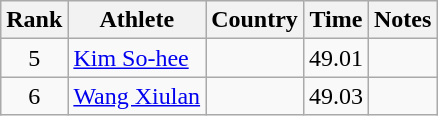<table class="wikitable" style="text-align:center">
<tr>
<th>Rank</th>
<th>Athlete</th>
<th>Country</th>
<th>Time</th>
<th>Notes</th>
</tr>
<tr>
<td>5</td>
<td align=left><a href='#'>Kim So-hee</a></td>
<td align=left></td>
<td>49.01</td>
<td></td>
</tr>
<tr>
<td>6</td>
<td align=left><a href='#'>Wang Xiulan</a></td>
<td align=left></td>
<td>49.03</td>
<td></td>
</tr>
</table>
